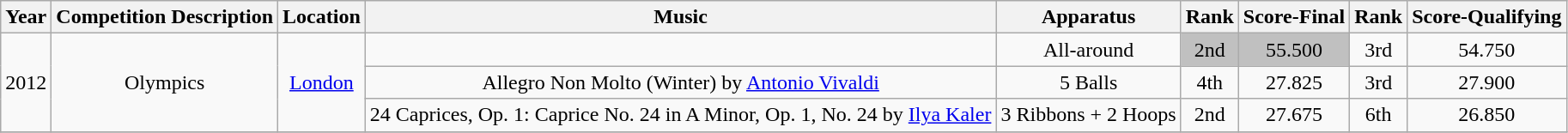<table class="wikitable" style="text-align:center">
<tr>
<th>Year</th>
<th>Competition Description</th>
<th>Location</th>
<th>Music </th>
<th>Apparatus</th>
<th>Rank</th>
<th>Score-Final</th>
<th>Rank</th>
<th>Score-Qualifying</th>
</tr>
<tr>
<td rowspan="3">2012</td>
<td rowspan="3">Olympics</td>
<td rowspan="3"><a href='#'>London</a></td>
<td></td>
<td>All-around</td>
<td bgcolor=silver>2nd</td>
<td bgcolor=silver>55.500</td>
<td>3rd</td>
<td>54.750</td>
</tr>
<tr>
<td>Allegro Non Molto (Winter) by <a href='#'>Antonio Vivaldi</a></td>
<td>5 Balls</td>
<td>4th</td>
<td>27.825</td>
<td>3rd</td>
<td>27.900</td>
</tr>
<tr>
<td>24 Caprices, Op. 1: Caprice No. 24 in A Minor, Op. 1, No. 24 by <a href='#'>Ilya Kaler</a></td>
<td>3 Ribbons + 2 Hoops</td>
<td>2nd</td>
<td>27.675</td>
<td>6th</td>
<td>26.850</td>
</tr>
<tr>
</tr>
</table>
